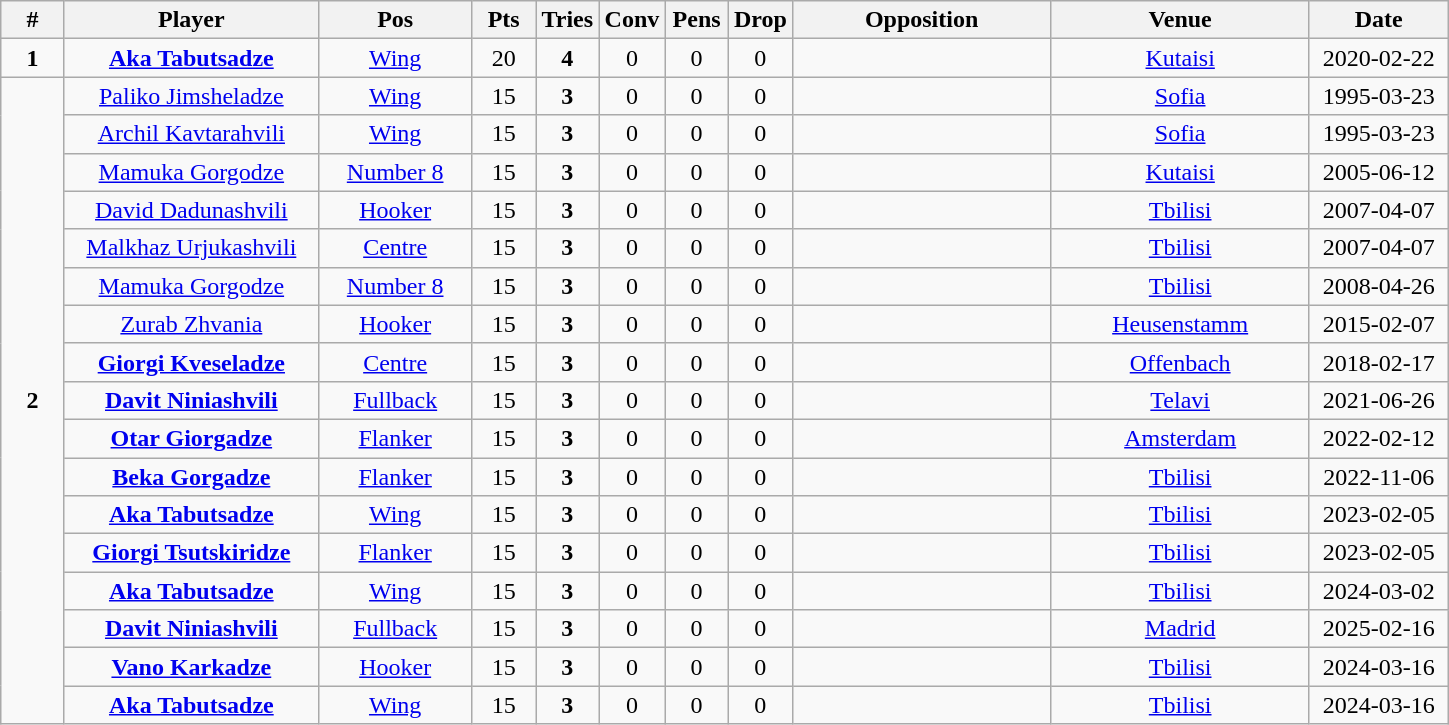<table class="wikitable" style="font-size:100%; text-align:center;">
<tr>
<th style="width:35px;">#</th>
<th style="width:162px;">Player</th>
<th style="width:95px;">Pos</th>
<th style="width:35px;">Pts</th>
<th style="width:35px;">Tries</th>
<th style="width:35px;">Conv</th>
<th style="width:35px;">Pens</th>
<th style="width:35px;">Drop</th>
<th style="width:165px;">Opposition</th>
<th style="width:165px;">Venue</th>
<th style="width:85px;">Date</th>
</tr>
<tr>
<td><strong>1</strong></td>
<td><strong><a href='#'>Aka Tabutsadze</a></strong></td>
<td><a href='#'>Wing</a></td>
<td>20</td>
<td><strong>4</strong></td>
<td>0</td>
<td>0</td>
<td>0</td>
<td></td>
<td> <a href='#'>Kutaisi</a></td>
<td>2020-02-22</td>
</tr>
<tr>
<td rowspan=17><strong>2</strong></td>
<td><a href='#'>Paliko Jimsheladze</a></td>
<td><a href='#'>Wing</a></td>
<td>15</td>
<td><strong>3</strong></td>
<td>0</td>
<td>0</td>
<td>0</td>
<td></td>
<td> <a href='#'>Sofia</a></td>
<td>1995-03-23</td>
</tr>
<tr>
<td><a href='#'>Archil Kavtarahvili</a></td>
<td><a href='#'>Wing</a></td>
<td>15</td>
<td><strong>3</strong></td>
<td>0</td>
<td>0</td>
<td>0</td>
<td></td>
<td> <a href='#'>Sofia</a></td>
<td>1995-03-23</td>
</tr>
<tr>
<td><a href='#'>Mamuka Gorgodze</a></td>
<td><a href='#'>Number 8</a></td>
<td>15</td>
<td><strong>3</strong></td>
<td>0</td>
<td>0</td>
<td>0</td>
<td></td>
<td> <a href='#'>Kutaisi</a></td>
<td>2005-06-12</td>
</tr>
<tr>
<td><a href='#'>David Dadunashvili</a></td>
<td><a href='#'>Hooker</a></td>
<td>15</td>
<td><strong>3</strong></td>
<td>0</td>
<td>0</td>
<td>0</td>
<td></td>
<td> <a href='#'>Tbilisi</a></td>
<td>2007-04-07</td>
</tr>
<tr>
<td><a href='#'>Malkhaz Urjukashvili</a></td>
<td><a href='#'>Centre</a></td>
<td>15</td>
<td><strong>3</strong></td>
<td>0</td>
<td>0</td>
<td>0</td>
<td></td>
<td> <a href='#'>Tbilisi</a></td>
<td>2007-04-07</td>
</tr>
<tr>
<td><a href='#'>Mamuka Gorgodze</a></td>
<td><a href='#'>Number 8</a></td>
<td>15</td>
<td><strong>3</strong></td>
<td>0</td>
<td>0</td>
<td>0</td>
<td></td>
<td> <a href='#'>Tbilisi</a></td>
<td>2008-04-26</td>
</tr>
<tr>
<td><a href='#'>Zurab Zhvania</a></td>
<td><a href='#'>Hooker</a></td>
<td>15</td>
<td><strong>3</strong></td>
<td>0</td>
<td>0</td>
<td>0</td>
<td></td>
<td> <a href='#'>Heusenstamm</a></td>
<td>2015-02-07</td>
</tr>
<tr>
<td><strong><a href='#'>Giorgi Kveseladze</a></strong></td>
<td><a href='#'>Centre</a></td>
<td>15</td>
<td><strong>3</strong></td>
<td>0</td>
<td>0</td>
<td>0</td>
<td></td>
<td> <a href='#'>Offenbach</a></td>
<td>2018-02-17</td>
</tr>
<tr>
<td><strong><a href='#'>Davit Niniashvili</a></strong></td>
<td><a href='#'>Fullback</a></td>
<td>15</td>
<td><strong>3</strong></td>
<td>0</td>
<td>0</td>
<td>0</td>
<td></td>
<td> <a href='#'>Telavi</a></td>
<td>2021-06-26</td>
</tr>
<tr>
<td><strong><a href='#'>Otar Giorgadze</a></strong></td>
<td><a href='#'>Flanker</a></td>
<td>15</td>
<td><strong>3</strong></td>
<td>0</td>
<td>0</td>
<td>0</td>
<td></td>
<td> <a href='#'>Amsterdam</a></td>
<td>2022-02-12</td>
</tr>
<tr>
<td><strong><a href='#'>Beka Gorgadze</a></strong></td>
<td><a href='#'>Flanker</a></td>
<td>15</td>
<td><strong>3</strong></td>
<td>0</td>
<td>0</td>
<td>0</td>
<td></td>
<td> <a href='#'>Tbilisi</a></td>
<td>2022-11-06</td>
</tr>
<tr>
<td><strong><a href='#'>Aka Tabutsadze</a></strong></td>
<td><a href='#'>Wing</a></td>
<td>15</td>
<td><strong>3</strong></td>
<td>0</td>
<td>0</td>
<td>0</td>
<td></td>
<td> <a href='#'>Tbilisi</a></td>
<td>2023-02-05</td>
</tr>
<tr>
<td><strong><a href='#'>Giorgi Tsutskiridze</a></strong></td>
<td><a href='#'>Flanker</a></td>
<td>15</td>
<td><strong>3</strong></td>
<td>0</td>
<td>0</td>
<td>0</td>
<td></td>
<td> <a href='#'>Tbilisi</a></td>
<td>2023-02-05</td>
</tr>
<tr>
<td><strong><a href='#'>Aka Tabutsadze</a></strong></td>
<td><a href='#'>Wing</a></td>
<td>15</td>
<td><strong>3</strong></td>
<td>0</td>
<td>0</td>
<td>0</td>
<td></td>
<td> <a href='#'>Tbilisi</a></td>
<td>2024-03-02</td>
</tr>
<tr>
<td><strong><a href='#'>Davit Niniashvili</a></strong></td>
<td><a href='#'>Fullback</a></td>
<td>15</td>
<td><strong>3</strong></td>
<td>0</td>
<td>0</td>
<td>0</td>
<td></td>
<td> <a href='#'>Madrid</a></td>
<td>2025-02-16</td>
</tr>
<tr>
<td><strong><a href='#'>Vano Karkadze</a></strong></td>
<td><a href='#'>Hooker</a></td>
<td>15</td>
<td><strong>3</strong></td>
<td>0</td>
<td>0</td>
<td>0</td>
<td></td>
<td> <a href='#'>Tbilisi</a></td>
<td>2024-03-16</td>
</tr>
<tr>
<td><strong><a href='#'>Aka Tabutsadze</a></strong></td>
<td><a href='#'>Wing</a></td>
<td>15</td>
<td><strong>3</strong></td>
<td>0</td>
<td>0</td>
<td>0</td>
<td></td>
<td> <a href='#'>Tbilisi</a></td>
<td>2024-03-16</td>
</tr>
</table>
